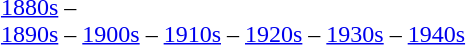<table class="toccolours" style="margin:auto;">
<tr>
<td><a href='#'>1880s</a> –<br><a href='#'>1890s</a> – 
<a href='#'>1900s</a> – 
<a href='#'>1910s</a> – 
<a href='#'>1920s</a> – 
<a href='#'>1930s</a> –
<a href='#'>1940s</a></td>
</tr>
</table>
